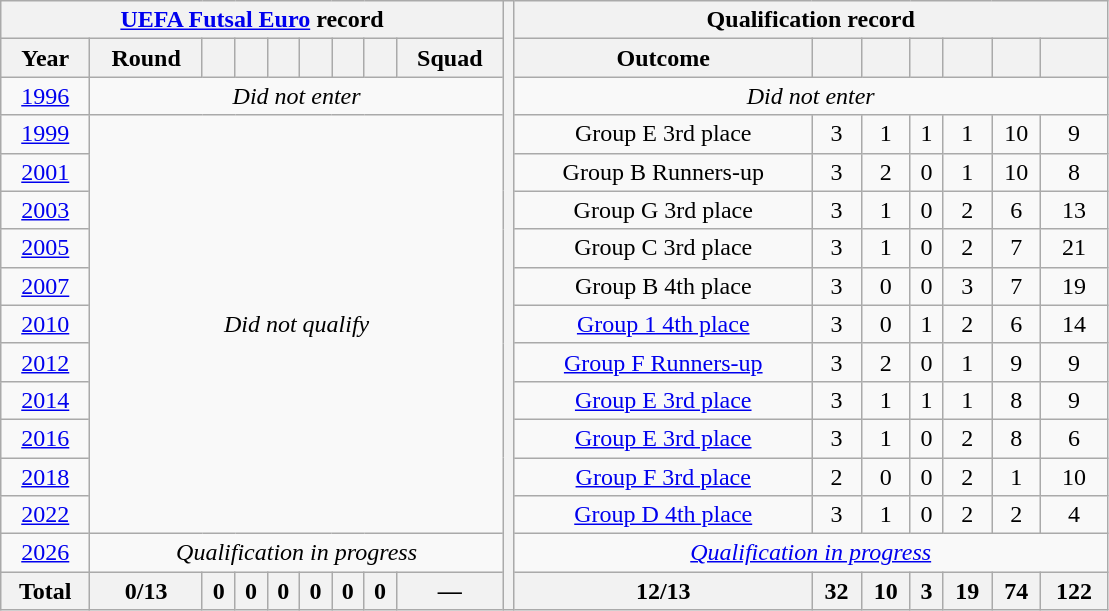<table class="wikitable" style="text-align: center;">
<tr>
<th colspan=9><a href='#'>UEFA Futsal Euro</a> record</th>
<th width=1% rowspan=17></th>
<th colspan=7>Qualification record</th>
</tr>
<tr>
<th>Year</th>
<th>Round</th>
<th></th>
<th></th>
<th></th>
<th></th>
<th></th>
<th></th>
<th>Squad</th>
<th>Outcome</th>
<th></th>
<th></th>
<th></th>
<th></th>
<th></th>
<th></th>
</tr>
<tr>
<td> <a href='#'>1996</a></td>
<td colspan=8><em>Did not enter</em></td>
<td colspan=7><em>Did not enter</em></td>
</tr>
<tr>
<td> <a href='#'>1999</a></td>
<td colspan=8 rowspan=11><em>Did not qualify</em></td>
<td>Group E 3rd place</td>
<td>3</td>
<td>1</td>
<td>1</td>
<td>1</td>
<td>10</td>
<td>9</td>
</tr>
<tr>
<td> <a href='#'>2001</a></td>
<td>Group B Runners-up</td>
<td>3</td>
<td>2</td>
<td>0</td>
<td>1</td>
<td>10</td>
<td>8</td>
</tr>
<tr>
<td> <a href='#'>2003</a></td>
<td>Group G 3rd place</td>
<td>3</td>
<td>1</td>
<td>0</td>
<td>2</td>
<td>6</td>
<td>13</td>
</tr>
<tr>
<td> <a href='#'>2005</a></td>
<td>Group C 3rd place</td>
<td>3</td>
<td>1</td>
<td>0</td>
<td>2</td>
<td>7</td>
<td>21</td>
</tr>
<tr>
<td> <a href='#'>2007</a></td>
<td>Group B 4th place</td>
<td>3</td>
<td>0</td>
<td>0</td>
<td>3</td>
<td>7</td>
<td>19</td>
</tr>
<tr>
<td> <a href='#'>2010</a></td>
<td><a href='#'>Group 1 4th place</a></td>
<td>3</td>
<td>0</td>
<td>1</td>
<td>2</td>
<td>6</td>
<td>14</td>
</tr>
<tr>
<td> <a href='#'>2012</a></td>
<td><a href='#'>Group F Runners-up</a></td>
<td>3</td>
<td>2</td>
<td>0</td>
<td>1</td>
<td>9</td>
<td>9</td>
</tr>
<tr>
<td> <a href='#'>2014</a></td>
<td><a href='#'>Group E 3rd place</a></td>
<td>3</td>
<td>1</td>
<td>1</td>
<td>1</td>
<td>8</td>
<td>9</td>
</tr>
<tr>
<td> <a href='#'>2016</a></td>
<td><a href='#'>Group E 3rd place</a></td>
<td>3</td>
<td>1</td>
<td>0</td>
<td>2</td>
<td>8</td>
<td>6</td>
</tr>
<tr>
<td> <a href='#'>2018</a></td>
<td><a href='#'>Group F 3rd place</a></td>
<td>2</td>
<td>0</td>
<td>0</td>
<td>2</td>
<td>1</td>
<td>10</td>
</tr>
<tr>
<td> <a href='#'>2022</a></td>
<td><a href='#'>Group D 4th place</a></td>
<td>3</td>
<td>1</td>
<td>0</td>
<td>2</td>
<td>2</td>
<td>4</td>
</tr>
<tr>
<td> <a href='#'>2026</a></td>
<td colspan=8><em>Qualification in progress</em></td>
<td colspan=7><em><a href='#'>Qualification in progress</a></em></td>
</tr>
<tr>
<th><strong>Total</strong></th>
<th>0/13</th>
<th>0</th>
<th>0</th>
<th>0</th>
<th>0</th>
<th>0</th>
<th>0</th>
<th>—</th>
<th>12/13</th>
<th>32</th>
<th>10</th>
<th>3</th>
<th>19</th>
<th>74</th>
<th>122</th>
</tr>
</table>
